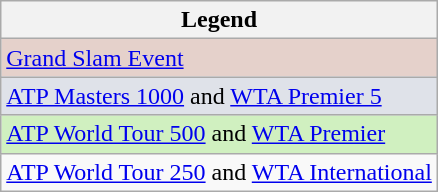<table class="wikitable">
<tr>
<th>Legend</th>
</tr>
<tr style=background:#e5d1cb;>
<td><a href='#'>Grand Slam Event</a></td>
</tr>
<tr style=background:#dfe2e9;>
<td><a href='#'>ATP Masters 1000</a> and <a href='#'>WTA Premier 5</a></td>
</tr>
<tr style=background:#d0f0c0;>
<td><a href='#'>ATP World Tour 500</a> and <a href='#'>WTA Premier</a></td>
</tr>
<tr group4style=background:#ffffff;>
<td><a href='#'>ATP World Tour 250</a> and <a href='#'>WTA International</a></td>
</tr>
</table>
